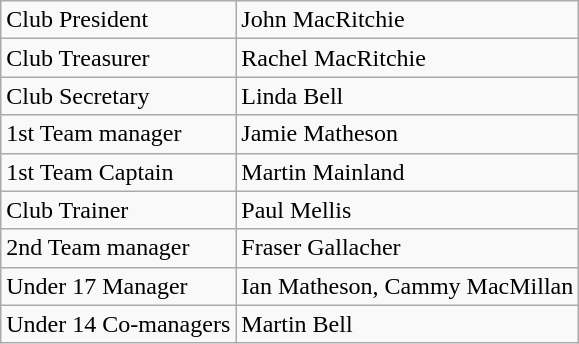<table class="wikitable">
<tr>
<td>Club President</td>
<td>John MacRitchie</td>
</tr>
<tr>
<td>Club Treasurer</td>
<td>Rachel MacRitchie</td>
</tr>
<tr>
<td>Club Secretary</td>
<td>Linda Bell</td>
</tr>
<tr>
<td>1st Team manager</td>
<td>Jamie Matheson</td>
</tr>
<tr>
<td>1st Team Captain</td>
<td>Martin Mainland</td>
</tr>
<tr>
<td>Club Trainer</td>
<td>Paul Mellis</td>
</tr>
<tr>
<td>2nd Team manager</td>
<td>Fraser Gallacher</td>
</tr>
<tr>
<td>Under 17 Manager</td>
<td>Ian Matheson, Cammy MacMillan</td>
</tr>
<tr>
<td>Under 14 Co-managers</td>
<td>Martin Bell</td>
</tr>
</table>
